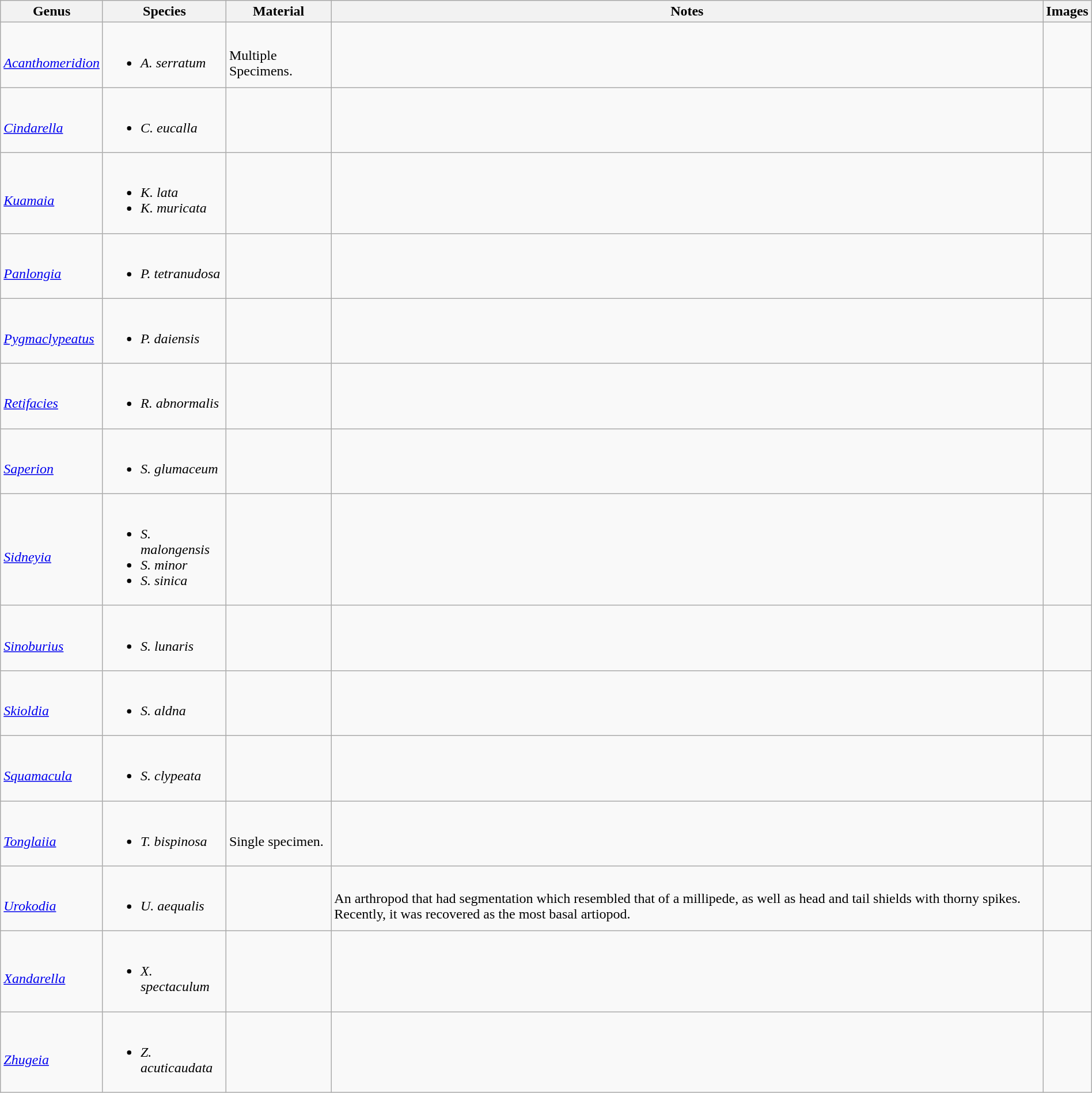<table class="wikitable" style="margin:auto;width:100%;">
<tr>
<th>Genus</th>
<th>Species</th>
<th>Material</th>
<th>Notes</th>
<th>Images</th>
</tr>
<tr>
<td><br><em><a href='#'>Acanthomeridion</a></em></td>
<td><br><ul><li><em>A. serratum</em></li></ul></td>
<td><br>Multiple Specimens.</td>
<td></td>
<td></td>
</tr>
<tr>
<td><br><em><a href='#'>Cindarella</a></em></td>
<td><br><ul><li><em>C. eucalla</em></li></ul></td>
<td></td>
<td></td>
<td><br></td>
</tr>
<tr>
<td><br><em><a href='#'>Kuamaia</a></em></td>
<td><br><ul><li><em>K. lata</em></li><li><em>K. muricata</em></li></ul></td>
<td></td>
<td></td>
<td><br></td>
</tr>
<tr>
<td><br><em><a href='#'>Panlongia</a></em></td>
<td><br><ul><li><em>P. tetranudosa</em></li></ul></td>
<td></td>
<td></td>
<td><br></td>
</tr>
<tr>
<td><br><em><a href='#'>Pygmaclypeatus</a></em></td>
<td><br><ul><li><em>P. daiensis</em></li></ul></td>
<td></td>
<td></td>
<td><br></td>
</tr>
<tr>
<td><br><em><a href='#'>Retifacies</a></em></td>
<td><br><ul><li><em>R. abnormalis</em></li></ul></td>
<td></td>
<td></td>
<td><br></td>
</tr>
<tr>
<td><br><em><a href='#'>Saperion</a></em></td>
<td><br><ul><li><em>S. glumaceum</em></li></ul></td>
<td></td>
<td></td>
<td></td>
</tr>
<tr>
<td><br><em><a href='#'>Sidneyia</a></em></td>
<td><br><ul><li><em>S. malongensis</em></li><li><em>S. minor</em></li><li><em>S. sinica</em></li></ul></td>
<td></td>
<td></td>
<td><br></td>
</tr>
<tr>
<td><br><em><a href='#'>Sinoburius</a></em></td>
<td><br><ul><li><em>S. lunaris</em></li></ul></td>
<td></td>
<td></td>
<td><br></td>
</tr>
<tr>
<td><br><em><a href='#'>Skioldia</a></em></td>
<td><br><ul><li><em>S. aldna</em></li></ul></td>
<td></td>
<td></td>
<td></td>
</tr>
<tr>
<td><br><em><a href='#'>Squamacula</a></em></td>
<td><br><ul><li><em>S. clypeata</em></li></ul></td>
<td></td>
<td></td>
<td><br></td>
</tr>
<tr>
<td><br><em><a href='#'>Tonglaiia</a></em></td>
<td><br><ul><li><em>T. bispinosa</em></li></ul></td>
<td><br>Single specimen.</td>
<td></td>
<td><br></td>
</tr>
<tr>
<td><br><em><a href='#'>Urokodia</a></em></td>
<td><br><ul><li><em>U. aequalis</em></li></ul></td>
<td></td>
<td><br>An arthropod that had segmentation which resembled that of a millipede, as well as head and tail shields with thorny spikes. Recently, it was recovered as the most basal artiopod.</td>
<td><br></td>
</tr>
<tr>
<td><br><em><a href='#'>Xandarella</a></em></td>
<td><br><ul><li><em>X. spectaculum</em></li></ul></td>
<td></td>
<td></td>
<td><br></td>
</tr>
<tr>
<td><br><em><a href='#'>Zhugeia</a></em></td>
<td><br><ul><li><em>Z. acuticaudata</em></li></ul></td>
<td></td>
<td></td>
<td><br></td>
</tr>
</table>
